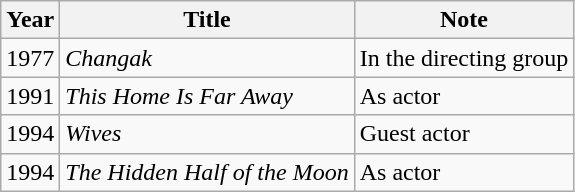<table class="wikitable">
<tr>
<th>Year</th>
<th>Title</th>
<th>Note</th>
</tr>
<tr>
<td>1977</td>
<td><em>Changak</em></td>
<td>In the directing group</td>
</tr>
<tr>
<td>1991</td>
<td><em>This Home Is Far Away</em></td>
<td>As actor</td>
</tr>
<tr>
<td>1994</td>
<td><em>Wives</em></td>
<td>Guest actor</td>
</tr>
<tr>
<td>1994</td>
<td><em>The Hidden Half of the Moon</em></td>
<td>As actor</td>
</tr>
</table>
